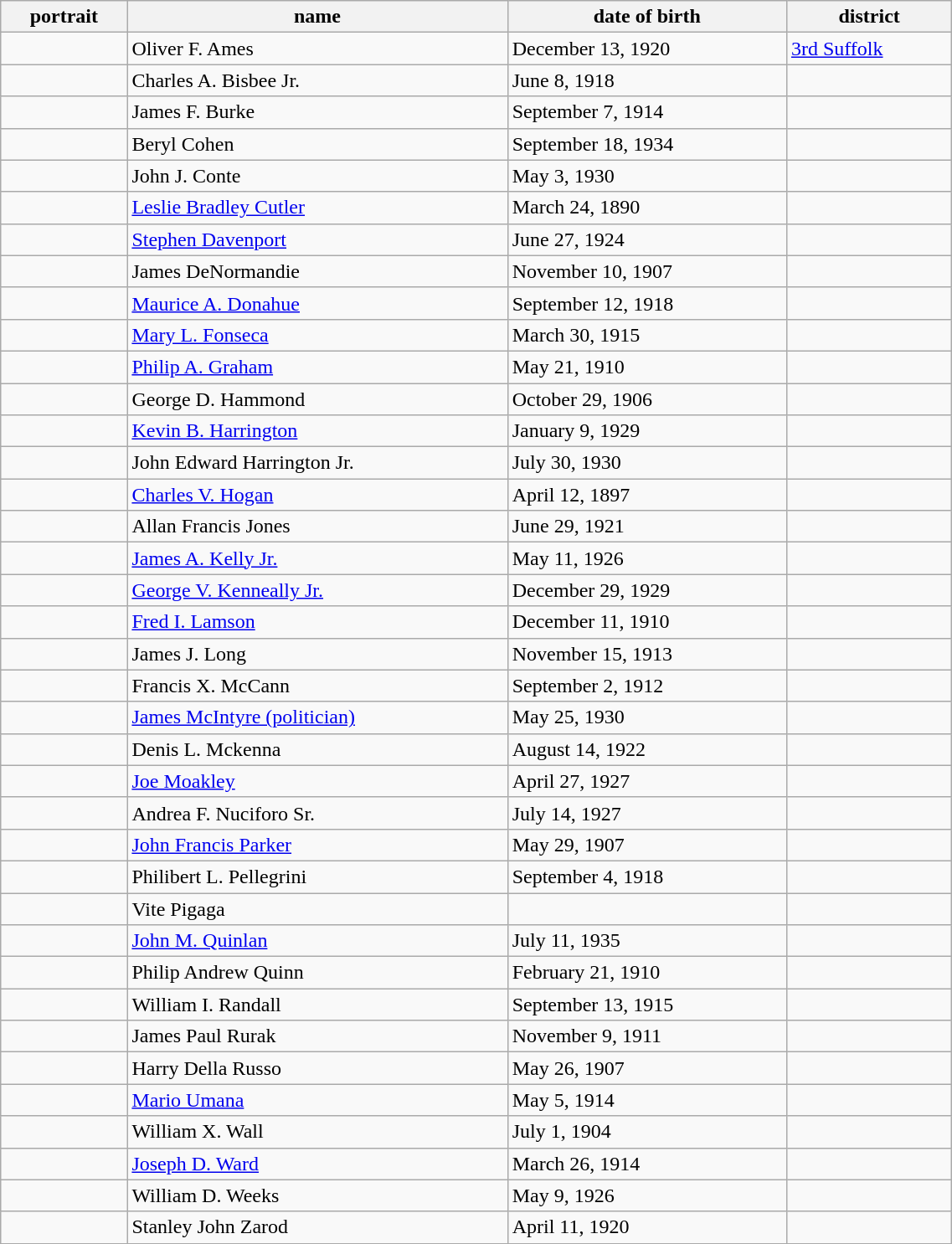<table class='wikitable sortable' style="width:60%">
<tr>
<th>portrait</th>
<th>name </th>
<th data-sort-type=date>date of birth </th>
<th>district </th>
</tr>
<tr>
<td></td>
<td>Oliver F. Ames</td>
<td>December 13, 1920</td>
<td><a href='#'>3rd Suffolk</a></td>
</tr>
<tr>
<td></td>
<td>Charles A. Bisbee Jr.</td>
<td>June 8, 1918</td>
<td></td>
</tr>
<tr>
<td></td>
<td>James F. Burke</td>
<td>September 7, 1914</td>
<td></td>
</tr>
<tr>
<td></td>
<td>Beryl Cohen</td>
<td>September 18, 1934</td>
<td></td>
</tr>
<tr>
<td></td>
<td>John J. Conte</td>
<td>May 3, 1930</td>
<td></td>
</tr>
<tr>
<td></td>
<td><a href='#'>Leslie Bradley Cutler</a></td>
<td>March 24, 1890</td>
<td></td>
</tr>
<tr>
<td></td>
<td><a href='#'>Stephen Davenport</a></td>
<td>June 27, 1924</td>
<td></td>
</tr>
<tr>
<td></td>
<td>James DeNormandie</td>
<td>November 10, 1907</td>
<td></td>
</tr>
<tr>
<td></td>
<td><a href='#'>Maurice A. Donahue</a></td>
<td>September 12, 1918</td>
<td></td>
</tr>
<tr>
<td></td>
<td><a href='#'>Mary L. Fonseca</a></td>
<td>March 30, 1915</td>
<td></td>
</tr>
<tr>
<td></td>
<td><a href='#'>Philip A. Graham</a></td>
<td>May 21, 1910</td>
<td></td>
</tr>
<tr>
<td></td>
<td>George D. Hammond</td>
<td>October 29, 1906</td>
<td></td>
</tr>
<tr>
<td></td>
<td><a href='#'>Kevin B. Harrington</a></td>
<td>January 9, 1929</td>
<td></td>
</tr>
<tr>
<td></td>
<td>John Edward Harrington Jr.</td>
<td>July 30, 1930</td>
<td></td>
</tr>
<tr>
<td></td>
<td><a href='#'>Charles V. Hogan</a></td>
<td>April 12, 1897</td>
<td></td>
</tr>
<tr>
<td></td>
<td>Allan Francis Jones</td>
<td>June 29, 1921</td>
<td></td>
</tr>
<tr>
<td></td>
<td><a href='#'>James A. Kelly Jr.</a></td>
<td>May 11, 1926</td>
<td></td>
</tr>
<tr>
<td></td>
<td><a href='#'>George V. Kenneally Jr.</a></td>
<td>December 29, 1929</td>
<td></td>
</tr>
<tr>
<td></td>
<td><a href='#'>Fred I. Lamson</a></td>
<td>December 11, 1910</td>
<td></td>
</tr>
<tr>
<td></td>
<td>James J. Long</td>
<td>November 15, 1913</td>
<td></td>
</tr>
<tr>
<td></td>
<td>Francis X. McCann</td>
<td>September 2, 1912</td>
<td></td>
</tr>
<tr>
<td></td>
<td><a href='#'>James McIntyre (politician)</a></td>
<td>May 25, 1930</td>
<td></td>
</tr>
<tr>
<td></td>
<td>Denis L. Mckenna</td>
<td>August 14, 1922</td>
<td></td>
</tr>
<tr>
<td></td>
<td><a href='#'>Joe Moakley</a></td>
<td>April 27, 1927</td>
<td></td>
</tr>
<tr>
<td></td>
<td>Andrea F. Nuciforo Sr.</td>
<td>July 14, 1927</td>
<td></td>
</tr>
<tr>
<td></td>
<td><a href='#'>John Francis Parker</a></td>
<td>May 29, 1907</td>
<td></td>
</tr>
<tr>
<td></td>
<td>Philibert L. Pellegrini</td>
<td>September 4, 1918</td>
<td></td>
</tr>
<tr>
<td></td>
<td>Vite Pigaga</td>
<td></td>
<td></td>
</tr>
<tr>
<td></td>
<td><a href='#'>John M. Quinlan</a></td>
<td>July 11, 1935</td>
<td></td>
</tr>
<tr>
<td></td>
<td>Philip Andrew Quinn</td>
<td>February 21, 1910</td>
<td></td>
</tr>
<tr>
<td></td>
<td>William I. Randall</td>
<td>September 13, 1915</td>
<td></td>
</tr>
<tr>
<td></td>
<td>James Paul Rurak</td>
<td>November 9, 1911</td>
<td></td>
</tr>
<tr>
<td></td>
<td>Harry Della Russo</td>
<td>May 26, 1907</td>
<td></td>
</tr>
<tr>
<td></td>
<td><a href='#'>Mario Umana</a></td>
<td>May 5, 1914</td>
<td></td>
</tr>
<tr>
<td></td>
<td>William X. Wall</td>
<td>July 1, 1904</td>
<td></td>
</tr>
<tr>
<td></td>
<td><a href='#'>Joseph D. Ward</a></td>
<td>March 26, 1914</td>
<td></td>
</tr>
<tr>
<td></td>
<td>William D. Weeks</td>
<td>May 9, 1926</td>
<td></td>
</tr>
<tr>
<td></td>
<td>Stanley John Zarod</td>
<td>April 11, 1920</td>
<td></td>
</tr>
<tr>
</tr>
</table>
